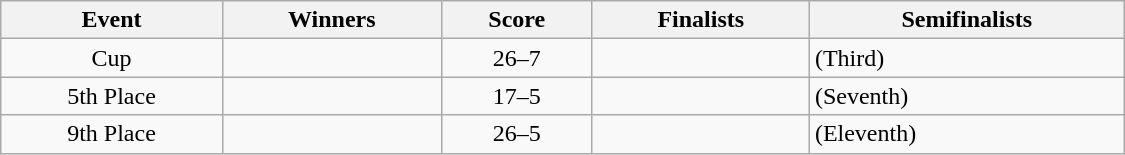<table class="wikitable" width=750 style="text-align: center">
<tr>
<th>Event</th>
<th>Winners</th>
<th>Score</th>
<th>Finalists</th>
<th>Semifinalists</th>
</tr>
<tr>
<td>Cup</td>
<td align=left></td>
<td>26–7</td>
<td align=left></td>
<td align=left> (Third)<br></td>
</tr>
<tr>
<td>5th Place</td>
<td align=left></td>
<td>17–5</td>
<td align=left></td>
<td align=left> (Seventh)<br></td>
</tr>
<tr>
<td>9th Place</td>
<td align=left></td>
<td>26–5</td>
<td align=left></td>
<td align=left> (Eleventh)<br></td>
</tr>
</table>
